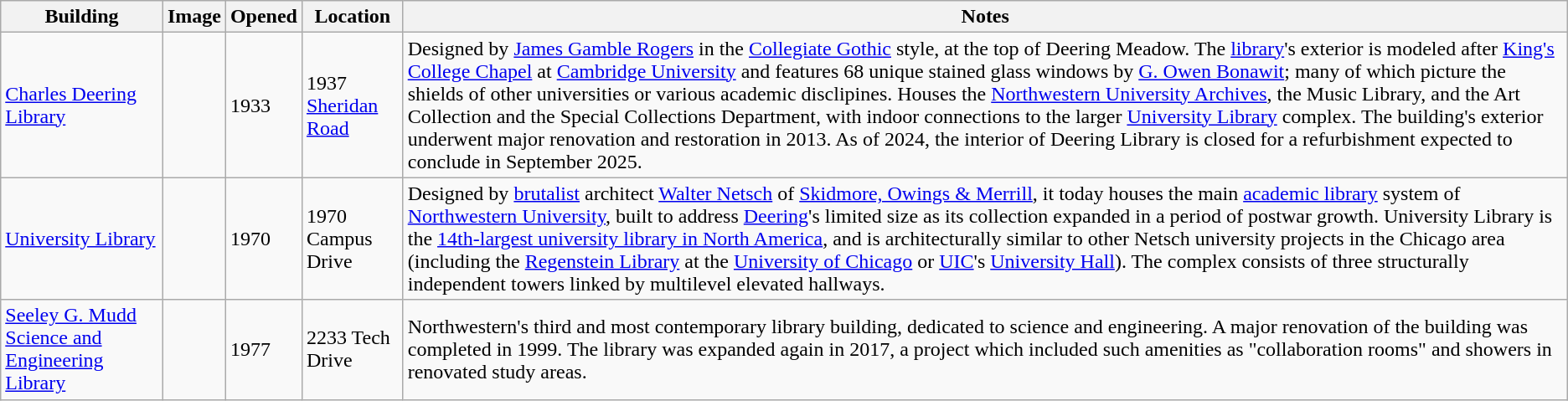<table class="wikitable">
<tr>
<th>Building</th>
<th>Image</th>
<th>Opened</th>
<th>Location</th>
<th>Notes</th>
</tr>
<tr>
<td><a href='#'>Charles Deering Library</a></td>
<td></td>
<td>1933</td>
<td>1937 <a href='#'>Sheridan Road</a></td>
<td>Designed by <a href='#'>James Gamble Rogers</a> in the <a href='#'>Collegiate Gothic</a> style, at the top of Deering Meadow. The <a href='#'>library</a>'s exterior is modeled after <a href='#'>King's College Chapel</a> at <a href='#'>Cambridge University</a> and features 68 unique stained glass windows by <a href='#'>G. Owen Bonawit</a>; many of which picture the shields of other universities or various academic disclipines. Houses the <a href='#'>Northwestern University Archives</a>, the Music Library, and the Art Collection and the Special Collections Department, with indoor connections to the larger <a href='#'>University Library</a> complex. The building's exterior underwent major renovation and restoration in 2013. As of 2024, the interior of Deering Library is closed for a refurbishment expected to conclude in September 2025.</td>
</tr>
<tr>
<td><a href='#'>University Library</a></td>
<td></td>
<td>1970</td>
<td>1970 Campus Drive</td>
<td>Designed by <a href='#'>brutalist</a> architect <a href='#'>Walter Netsch</a> of <a href='#'>Skidmore, Owings & Merrill</a>, it today houses the main <a href='#'>academic library</a> system of <a href='#'>Northwestern University</a>, built to address <a href='#'>Deering</a>'s limited size as its collection expanded in a period of postwar growth. University Library is the <a href='#'>14th-largest university library in North America</a>, and is architecturally similar to other Netsch university projects in the Chicago area (including the <a href='#'>Regenstein Library</a> at the <a href='#'>University of Chicago</a> or <a href='#'>UIC</a>'s <a href='#'>University Hall</a>). The complex consists of three structurally independent towers linked by multilevel elevated hallways.</td>
</tr>
<tr>
<td><a href='#'>Seeley G. Mudd Science and Engineering Library</a></td>
<td></td>
<td>1977</td>
<td>2233 Tech Drive</td>
<td>Northwestern's third and most contemporary library building, dedicated to science and engineering. A major renovation of the building was completed in 1999. The library was expanded again in 2017, a project which included such amenities as "collaboration rooms" and showers in renovated study areas.</td>
</tr>
</table>
